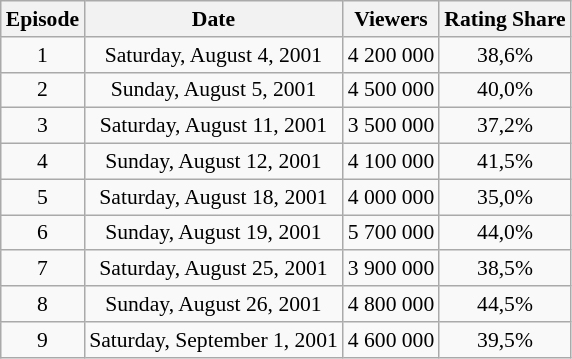<table class="wikitable" style="font-size:90%; text-align:center">
<tr>
<th>Episode</th>
<th>Date</th>
<th>Viewers</th>
<th>Rating Share</th>
</tr>
<tr>
<td>1</td>
<td>Saturday, August 4, 2001</td>
<td>4 200 000</td>
<td>38,6%</td>
</tr>
<tr>
<td>2</td>
<td>Sunday, August 5, 2001</td>
<td>4 500 000</td>
<td>40,0%</td>
</tr>
<tr>
<td>3</td>
<td>Saturday, August 11, 2001</td>
<td>3 500 000</td>
<td>37,2%</td>
</tr>
<tr>
<td>4</td>
<td>Sunday, August 12, 2001</td>
<td>4 100 000</td>
<td>41,5%</td>
</tr>
<tr>
<td>5</td>
<td>Saturday, August 18, 2001</td>
<td>4 000 000</td>
<td>35,0%</td>
</tr>
<tr>
<td>6</td>
<td>Sunday, August 19, 2001</td>
<td>5 700 000</td>
<td>44,0%</td>
</tr>
<tr>
<td>7</td>
<td>Saturday, August 25, 2001</td>
<td>3 900 000</td>
<td>38,5%</td>
</tr>
<tr>
<td>8</td>
<td>Sunday, August 26, 2001</td>
<td>4 800 000</td>
<td>44,5%</td>
</tr>
<tr>
<td>9</td>
<td>Saturday, September 1, 2001</td>
<td>4 600 000</td>
<td>39,5%</td>
</tr>
</table>
